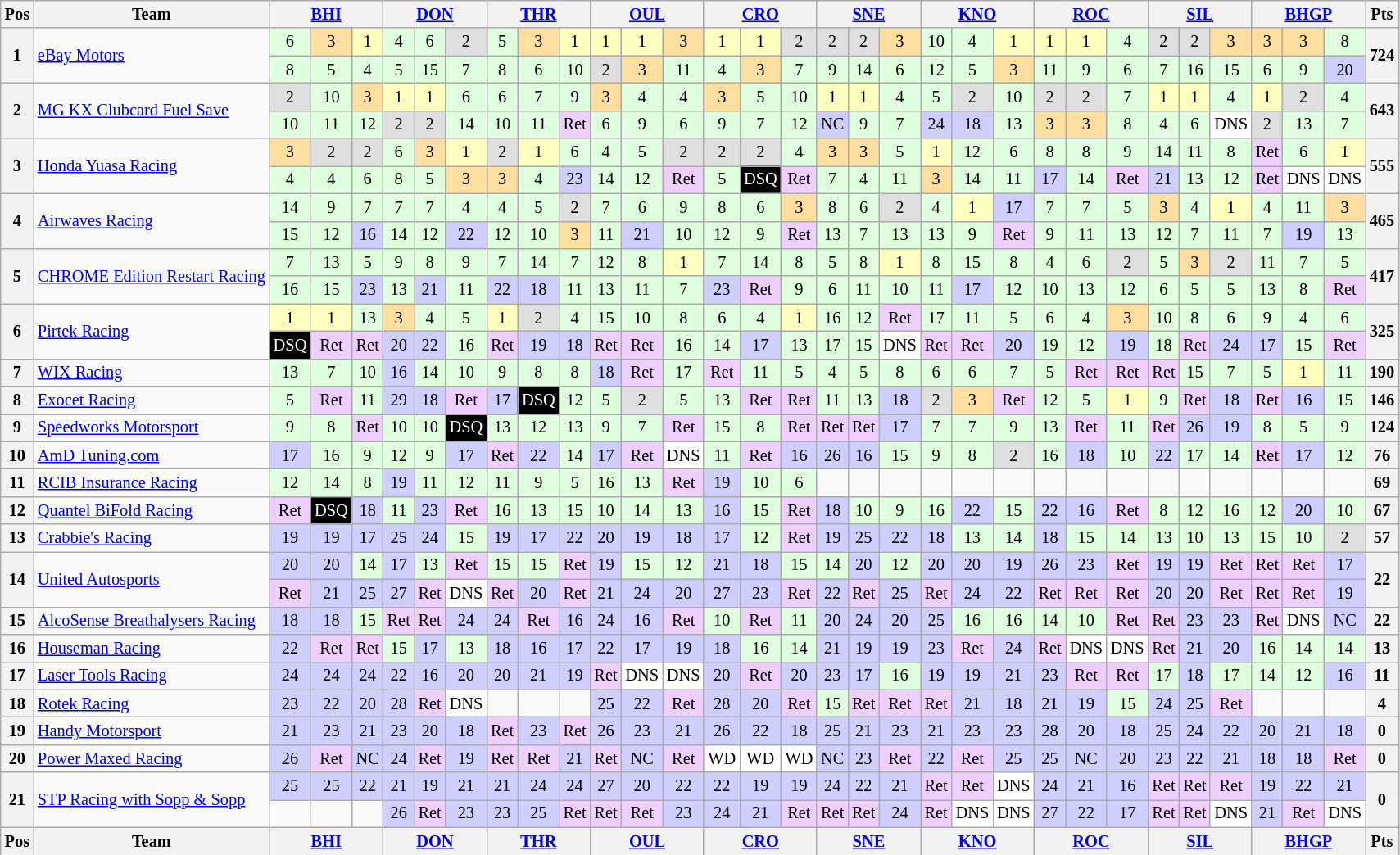<table class="wikitable" style="font-size: 85%; text-align: center;">
<tr valign="top">
<th valign="middle">Pos</th>
<th valign="middle">Team</th>
<th colspan="3"><a href='#'>BHI</a></th>
<th colspan="3"><a href='#'>DON</a></th>
<th colspan="3"><a href='#'>THR</a></th>
<th colspan="3"><a href='#'>OUL</a></th>
<th colspan="3"><a href='#'>CRO</a></th>
<th colspan="3"><a href='#'>SNE</a></th>
<th colspan="3"><a href='#'>KNO</a></th>
<th colspan="3"><a href='#'>ROC</a></th>
<th colspan="3"><a href='#'>SIL</a></th>
<th colspan="3"><a href='#'>BHGP</a></th>
<th valign=middle>Pts</th>
</tr>
<tr>
<th rowspan=2>1</th>
<td align=left rowspan=2> <a href='#'>eBay Motors</a></td>
<td style="background:#dfffdf;">6</td>
<td style="background:#ffdf9f;">3</td>
<td style="background:#ffffbf;">1</td>
<td style="background:#dfffdf;">4</td>
<td style="background:#dfffdf;">6</td>
<td style="background:#dfdfdf;">2</td>
<td style="background:#dfffdf;">5</td>
<td style="background:#ffdf9f;">3</td>
<td style="background:#ffffbf;">1</td>
<td style="background:#ffffbf;">1</td>
<td style="background:#ffffbf;">1</td>
<td style="background:#ffdf9f;">3</td>
<td style="background:#ffffbf;">1</td>
<td style="background:#ffffbf;">1</td>
<td style="background:#dfdfdf;">2</td>
<td style="background:#dfdfdf;">2</td>
<td style="background:#dfdfdf;">2</td>
<td style="background:#ffdf9f;">3</td>
<td style="background:#dfffdf;">10</td>
<td style="background:#dfffdf;">4</td>
<td style="background:#ffffbf;">1</td>
<td style="background:#ffffbf;">1</td>
<td style="background:#ffffbf;">1</td>
<td style="background:#dfffdf;">4</td>
<td style="background:#dfdfdf;">2</td>
<td style="background:#dfdfdf;">2</td>
<td style="background:#ffdf9f;">3</td>
<td style="background:#ffdf9f;">3</td>
<td style="background:#ffdf9f;">3</td>
<td style="background:#dfffdf;">8</td>
<th rowspan=2>724</th>
</tr>
<tr>
<td style="background:#dfffdf;">8</td>
<td style="background:#dfffdf;">5</td>
<td style="background:#dfffdf;">4</td>
<td style="background:#dfffdf;">5</td>
<td style="background:#dfffdf;">15</td>
<td style="background:#dfffdf;">7</td>
<td style="background:#dfffdf;">8</td>
<td style="background:#dfffdf;">6</td>
<td style="background:#dfffdf;">10</td>
<td style="background:#dfdfdf;">2</td>
<td style="background:#ffdf9f;">3</td>
<td style="background:#dfffdf;">11</td>
<td style="background:#dfffdf;">4</td>
<td style="background:#ffdf9f;">3</td>
<td style="background:#dfffdf;">7</td>
<td style="background:#dfffdf;">9</td>
<td style="background:#dfffdf;">14</td>
<td style="background:#dfffdf;">6</td>
<td style="background:#dfffdf;">12</td>
<td style="background:#dfffdf;">5</td>
<td style="background:#ffdf9f;">3</td>
<td style="background:#dfffdf;">11</td>
<td style="background:#dfffdf;">9</td>
<td style="background:#dfffdf;">6</td>
<td style="background:#dfffdf;">7</td>
<td style="background:#dfffdf;">16</td>
<td style="background:#dfffdf;">15</td>
<td style="background:#dfffdf;">6</td>
<td style="background:#dfffdf;">9</td>
<td style="background:#cfcfff;">20</td>
</tr>
<tr>
<th rowspan=2>2</th>
<td align=left rowspan=2> <a href='#'>MG KX Clubcard Fuel Save</a></td>
<td style="background:#dfdfdf;">2</td>
<td style="background:#dfffdf;">10</td>
<td style="background:#ffdf9f;">3</td>
<td style="background:#ffffbf;">1</td>
<td style="background:#ffffbf;">1</td>
<td style="background:#dfffdf;">6</td>
<td style="background:#dfffdf;">6</td>
<td style="background:#dfffdf;">7</td>
<td style="background:#dfffdf;">9</td>
<td style="background:#ffdf9f;">3</td>
<td style="background:#dfffdf;">4</td>
<td style="background:#dfffdf;">4</td>
<td style="background:#ffdf9f;">3</td>
<td style="background:#dfffdf;">5</td>
<td style="background:#dfffdf;">10</td>
<td style="background:#ffffbf;">1</td>
<td style="background:#ffffbf;">1</td>
<td style="background:#dfffdf;">4</td>
<td style="background:#dfffdf;">5</td>
<td style="background:#dfdfdf;">2</td>
<td style="background:#dfffdf;">10</td>
<td style="background:#dfdfdf;">2</td>
<td style="background:#dfdfdf;">2</td>
<td style="background:#dfffdf;">7</td>
<td style="background:#ffffbf;">1</td>
<td style="background:#ffffbf;">1</td>
<td style="background:#dfffdf;">4</td>
<td style="background:#ffffbf;">1</td>
<td style="background:#dfdfdf;">2</td>
<td style="background:#dfffdf;">4</td>
<th rowspan=2>643</th>
</tr>
<tr>
<td style="background:#dfffdf;">10</td>
<td style="background:#dfffdf;">11</td>
<td style="background:#dfffdf;">12</td>
<td style="background:#dfdfdf;">2</td>
<td style="background:#dfdfdf;">2</td>
<td style="background:#dfffdf;">14</td>
<td style="background:#dfffdf;">10</td>
<td style="background:#dfffdf;">11</td>
<td style="background:#efcfff;">Ret</td>
<td style="background:#dfffdf;">6</td>
<td style="background:#dfffdf;">9</td>
<td style="background:#dfffdf;">6</td>
<td style="background:#dfffdf;">9</td>
<td style="background:#dfffdf;">7</td>
<td style="background:#dfffdf;">12</td>
<td style="background:#cfcfff;">NC</td>
<td style="background:#dfffdf;">9</td>
<td style="background:#dfffdf;">7</td>
<td style="background:#cfcfff;">24</td>
<td style="background:#cfcfff;">18</td>
<td style="background:#dfffdf;">13</td>
<td style="background:#ffdf9f;">3</td>
<td style="background:#ffdf9f;">3</td>
<td style="background:#dfffdf;">8</td>
<td style="background:#dfffdf;">4</td>
<td style="background:#dfffdf;">6</td>
<td style="background:#ffffff;">DNS</td>
<td style="background:#dfdfdf;">2</td>
<td style="background:#dfffdf;">13</td>
<td style="background:#dfffdf;">7</td>
</tr>
<tr>
<th rowspan=2>3</th>
<td align=left rowspan=2> <a href='#'>Honda Yuasa Racing</a></td>
<td style="background:#ffdf9f;">3</td>
<td style="background:#dfdfdf;">2</td>
<td style="background:#dfdfdf;">2</td>
<td style="background:#dfffdf;">6</td>
<td style="background:#ffdf9f;">3</td>
<td style="background:#ffffbf;">1</td>
<td style="background:#dfdfdf;">2</td>
<td style="background:#ffffbf;">1</td>
<td style="background:#dfffdf;">6</td>
<td style="background:#dfffdf;">4</td>
<td style="background:#dfffdf;">5</td>
<td style="background:#dfdfdf;">2</td>
<td style="background:#dfdfdf;">2</td>
<td style="background:#dfdfdf;">2</td>
<td style="background:#dfffdf;">4</td>
<td style="background:#ffdf9f;">3</td>
<td style="background:#ffdf9f;">3</td>
<td style="background:#dfffdf;">5</td>
<td style="background:#ffffbf;">1</td>
<td style="background:#dfffdf;">12</td>
<td style="background:#dfffdf;">6</td>
<td style="background:#dfffdf;">8</td>
<td style="background:#dfffdf;">8</td>
<td style="background:#dfffdf;">9</td>
<td style="background:#dfffdf;">14</td>
<td style="background:#dfffdf;">11</td>
<td style="background:#dfffdf;">8</td>
<td style="background:#efcfff;">Ret</td>
<td style="background:#dfffdf;">6</td>
<td style="background:#ffffbf;">1</td>
<th rowspan=2>555</th>
</tr>
<tr>
<td style="background:#dfffdf;">4</td>
<td style="background:#dfffdf;">4</td>
<td style="background:#dfffdf;">6</td>
<td style="background:#dfffdf;">8</td>
<td style="background:#dfffdf;">5</td>
<td style="background:#ffdf9f;">3</td>
<td style="background:#ffdf9f;">3</td>
<td style="background:#dfffdf;">4</td>
<td style="background:#cfcfff;">23</td>
<td style="background:#dfffdf;">14</td>
<td style="background:#dfffdf;">12</td>
<td style="background:#efcfff;">Ret</td>
<td style="background:#dfffdf;">5</td>
<td style="background:#000000; color:white;">DSQ</td>
<td style="background:#efcfff;">Ret</td>
<td style="background:#dfffdf;">7</td>
<td style="background:#dfffdf;">4</td>
<td style="background:#dfffdf;">11</td>
<td style="background:#ffdf9f;">3</td>
<td style="background:#dfffdf;">14</td>
<td style="background:#dfffdf;">11</td>
<td style="background:#cfcfff;">17</td>
<td style="background:#dfffdf;">14</td>
<td style="background:#efcfff;">Ret</td>
<td style="background:#cfcfff;">21</td>
<td style="background:#dfffdf;">13</td>
<td style="background:#dfffdf;">12</td>
<td style="background:#efcfff;">Ret</td>
<td style="background:#ffffff;">DNS</td>
<td style="background:#ffffff;">DNS</td>
</tr>
<tr>
<th rowspan=2>4</th>
<td align=left rowspan=2> <a href='#'>Airwaves Racing</a></td>
<td style="background:#dfffdf;">14</td>
<td style="background:#dfffdf;">9</td>
<td style="background:#dfffdf;">7</td>
<td style="background:#dfffdf;">7</td>
<td style="background:#dfffdf;">7</td>
<td style="background:#dfffdf;">4</td>
<td style="background:#dfffdf;">4</td>
<td style="background:#dfffdf;">5</td>
<td style="background:#dfdfdf;">2</td>
<td style="background:#dfffdf;">7</td>
<td style="background:#dfffdf;">6</td>
<td style="background:#dfffdf;">9</td>
<td style="background:#dfffdf;">8</td>
<td style="background:#dfffdf;">6</td>
<td style="background:#ffdf9f;">3</td>
<td style="background:#dfffdf;">8</td>
<td style="background:#dfffdf;">6</td>
<td style="background:#dfdfdf;">2</td>
<td style="background:#dfffdf;">4</td>
<td style="background:#ffffbf;">1</td>
<td style="background:#cfcfff;">17</td>
<td style="background:#dfffdf;">7</td>
<td style="background:#dfffdf;">7</td>
<td style="background:#dfffdf;">5</td>
<td style="background:#ffdf9f;">3</td>
<td style="background:#dfffdf;">4</td>
<td style="background:#ffffbf;">1</td>
<td style="background:#dfffdf;">4</td>
<td style="background:#dfffdf;">11</td>
<td style="background:#ffdf9f;">3</td>
<th rowspan=2>465</th>
</tr>
<tr>
<td style="background:#dfffdf;">15</td>
<td style="background:#dfffdf;">12</td>
<td style="background:#cfcfff;">16</td>
<td style="background:#dfffdf;">14</td>
<td style="background:#dfffdf;">12</td>
<td style="background:#cfcfff;">22</td>
<td style="background:#dfffdf;">12</td>
<td style="background:#dfffdf;">10</td>
<td style="background:#ffdf9f;">3</td>
<td style="background:#dfffdf;">11</td>
<td style="background:#cfcfff;">21</td>
<td style="background:#dfffdf;">10</td>
<td style="background:#dfffdf;">12</td>
<td style="background:#dfffdf;">9</td>
<td style="background:#efcfff;">Ret</td>
<td style="background:#dfffdf;">13</td>
<td style="background:#dfffdf;">7</td>
<td style="background:#dfffdf;">13</td>
<td style="background:#dfffdf;">13</td>
<td style="background:#dfffdf;">9</td>
<td style="background:#efcfff;">Ret</td>
<td style="background:#dfffdf;">9</td>
<td style="background:#dfffdf;">11</td>
<td style="background:#dfffdf;">13</td>
<td style="background:#dfffdf;">12</td>
<td style="background:#dfffdf;">7</td>
<td style="background:#dfffdf;">11</td>
<td style="background:#dfffdf;">7</td>
<td style="background:#cfcfff;">19</td>
<td style="background:#dfffdf;">13</td>
</tr>
<tr>
<th rowspan=2>5</th>
<td align=left rowspan=2 nowrap> <a href='#'>CHROME Edition Restart Racing</a></td>
<td style="background:#dfffdf;">7</td>
<td style="background:#dfffdf;">13</td>
<td style="background:#dfffdf;">5</td>
<td style="background:#dfffdf;">9</td>
<td style="background:#dfffdf;">8</td>
<td style="background:#dfffdf;">9</td>
<td style="background:#dfffdf;">7</td>
<td style="background:#dfffdf;">14</td>
<td style="background:#dfffdf;">7</td>
<td style="background:#dfffdf;">12</td>
<td style="background:#dfffdf;">8</td>
<td style="background:#ffffbf;">1</td>
<td style="background:#dfffdf;">7</td>
<td style="background:#dfffdf;">14</td>
<td style="background:#dfffdf;">8</td>
<td style="background:#dfffdf;">5</td>
<td style="background:#dfffdf;">8</td>
<td style="background:#ffffbf;">1</td>
<td style="background:#dfffdf;">8</td>
<td style="background:#dfffdf;">15</td>
<td style="background:#dfffdf;">8</td>
<td style="background:#dfffdf;">4</td>
<td style="background:#dfffdf;">6</td>
<td style="background:#dfdfdf;">2</td>
<td style="background:#dfffdf;">5</td>
<td style="background:#ffdf9f;">3</td>
<td style="background:#dfdfdf;">2</td>
<td style="background:#dfffdf;">11</td>
<td style="background:#dfffdf;">7</td>
<td style="background:#dfffdf;">5</td>
<th rowspan=2>417</th>
</tr>
<tr>
<td style="background:#dfffdf;">16</td>
<td style="background:#dfffdf;">15</td>
<td style="background:#cfcfff;">23</td>
<td style="background:#dfffdf;">13</td>
<td style="background:#cfcfff;">21</td>
<td style="background:#dfffdf;">11</td>
<td style="background:#cfcfff;">22</td>
<td style="background:#cfcfff;">18</td>
<td style="background:#dfffdf;">11</td>
<td style="background:#dfffdf;">13</td>
<td style="background:#dfffdf;">11</td>
<td style="background:#dfffdf;">7</td>
<td style="background:#cfcfff;">23</td>
<td style="background:#efcfff;">Ret</td>
<td style="background:#dfffdf;">9</td>
<td style="background:#dfffdf;">6</td>
<td style="background:#dfffdf;">11</td>
<td style="background:#dfffdf;">10</td>
<td style="background:#dfffdf;">11</td>
<td style="background:#cfcfff;">17</td>
<td style="background:#dfffdf;">12</td>
<td style="background:#dfffdf;">10</td>
<td style="background:#dfffdf;">13</td>
<td style="background:#dfffdf;">12</td>
<td style="background:#dfffdf;">6</td>
<td style="background:#dfffdf;">5</td>
<td style="background:#dfffdf;">5</td>
<td style="background:#dfffdf;">13</td>
<td style="background:#dfffdf;">8</td>
<td style="background:#efcfff;">Ret</td>
</tr>
<tr>
<th rowspan=2>6</th>
<td align=left rowspan=2> <a href='#'>Pirtek Racing</a></td>
<td style="background:#ffffbf;">1</td>
<td style="background:#ffffbf;">1</td>
<td style="background:#dfffdf;">13</td>
<td style="background:#ffdf9f;">3</td>
<td style="background:#dfffdf;">4</td>
<td style="background:#dfffdf;">5</td>
<td style="background:#ffffbf;">1</td>
<td style="background:#dfdfdf;">2</td>
<td style="background:#dfffdf;">4</td>
<td style="background:#dfffdf;">15</td>
<td style="background:#dfffdf;">10</td>
<td style="background:#dfffdf;">8</td>
<td style="background:#dfffdf;">6</td>
<td style="background:#dfffdf;">4</td>
<td style="background:#ffffbf;">1</td>
<td style="background:#dfffdf;">16</td>
<td style="background:#dfffdf;">12</td>
<td style="background:#efcfff;">Ret</td>
<td style="background:#dfffdf;">17</td>
<td style="background:#dfffdf;">11</td>
<td style="background:#dfffdf;">5</td>
<td style="background:#dfffdf;">6</td>
<td style="background:#dfffdf;">4</td>
<td style="background:#ffdf9f;">3</td>
<td style="background:#dfffdf;">10</td>
<td style="background:#dfffdf;">8</td>
<td style="background:#dfffdf;">6</td>
<td style="background:#dfffdf;">9</td>
<td style="background:#dfffdf;">4</td>
<td style="background:#dfffdf;">6</td>
<th rowspan=2>325</th>
</tr>
<tr>
<td style="background:#000000; color:white;">DSQ</td>
<td style="background:#efcfff;">Ret</td>
<td style="background:#efcfff;">Ret</td>
<td style="background:#cfcfff;">20</td>
<td style="background:#cfcfff;">22</td>
<td style="background:#dfffdf;">16</td>
<td style="background:#efcfff;">Ret</td>
<td style="background:#cfcfff;">19</td>
<td style="background:#cfcfff;">18</td>
<td style="background:#efcfff;">Ret</td>
<td style="background:#efcfff;">Ret</td>
<td style="background:#dfffdf;">16</td>
<td style="background:#dfffdf;">14</td>
<td style="background:#cfcfff;">17</td>
<td style="background:#dfffdf;">13</td>
<td style="background:#dfffdf;">17</td>
<td style="background:#dfffdf;">15</td>
<td style="background:#ffffff;">DNS</td>
<td style="background:#efcfff;">Ret</td>
<td style="background:#efcfff;">Ret</td>
<td style="background:#cfcfff;">20</td>
<td style="background:#dfffdf;">19</td>
<td style="background:#dfffdf;">12</td>
<td style="background:#cfcfff;">19</td>
<td style="background:#dfffdf;">18</td>
<td style="background:#efcfff;">Ret</td>
<td style="background:#cfcfff;">24</td>
<td style="background:#cfcfff;">17</td>
<td style="background:#dfffdf;">15</td>
<td style="background:#efcfff;">Ret</td>
</tr>
<tr>
<th>7</th>
<td align=left> <a href='#'>WIX Racing</a></td>
<td style="background:#dfffdf;">13</td>
<td style="background:#dfffdf;">7</td>
<td style="background:#dfffdf;">10</td>
<td style="background:#cfcfff;">16</td>
<td style="background:#dfffdf;">14</td>
<td style="background:#dfffdf;">10</td>
<td style="background:#dfffdf;">9</td>
<td style="background:#dfffdf;">8</td>
<td style="background:#dfffdf;">8</td>
<td style="background:#cfcfff;">18</td>
<td style="background:#efcfff;">Ret</td>
<td style="background:#dfffdf;">17</td>
<td style="background:#efcfff;">Ret</td>
<td style="background:#dfffdf;">11</td>
<td style="background:#dfffdf;">5</td>
<td style="background:#dfffdf;">4</td>
<td style="background:#dfffdf;">5</td>
<td style="background:#dfffdf;">8</td>
<td style="background:#dfffdf;">6</td>
<td style="background:#dfffdf;">6</td>
<td style="background:#dfffdf;">7</td>
<td style="background:#dfffdf;">5</td>
<td style="background:#efcfff;">Ret</td>
<td style="background:#efcfff;">Ret</td>
<td style="background:#efcfff;">Ret</td>
<td style="background:#dfffdf;">15</td>
<td style="background:#dfffdf;">7</td>
<td style="background:#dfffdf;">5</td>
<td style="background:#ffffbf;">1</td>
<td style="background:#dfffdf;">11</td>
<th>190</th>
</tr>
<tr>
<th>8</th>
<td align=left> <a href='#'>Exocet Racing</a></td>
<td style="background:#dfffdf;">5</td>
<td style="background:#efcfff;">Ret</td>
<td style="background:#dfffdf;">11</td>
<td style="background:#cfcfff;">29</td>
<td style="background:#cfcfff;">18</td>
<td style="background:#efcfff;">Ret</td>
<td style="background:#cfcfff;">17</td>
<td style="background:#000000; color:white;">DSQ</td>
<td style="background:#dfffdf;">12</td>
<td style="background:#dfffdf;">5</td>
<td style="background:#dfdfdf;">2</td>
<td style="background:#dfffdf;">5</td>
<td style="background:#dfffdf;">13</td>
<td style="background:#efcfff;">Ret</td>
<td style="background:#efcfff;">Ret</td>
<td style="background:#dfffdf;">11</td>
<td style="background:#dfffdf;">13</td>
<td style="background:#cfcfff;">18</td>
<td style="background:#dfdfdf;">2</td>
<td style="background:#ffdf9f;">3</td>
<td style="background:#efcfff;">Ret</td>
<td style="background:#dfffdf;">12</td>
<td style="background:#dfffdf;">5</td>
<td style="background:#ffffbf;">1</td>
<td style="background:#dfffdf;">9</td>
<td style="background:#efcfff;">Ret</td>
<td style="background:#cfcfff;">18</td>
<td style="background:#efcfff;">Ret</td>
<td style="background:#cfcfff;">16</td>
<td style="background:#dfffdf;">15</td>
<th>146</th>
</tr>
<tr>
<th>9</th>
<td align=left> <a href='#'>Speedworks Motorsport</a></td>
<td style="background:#dfffdf;">9</td>
<td style="background:#dfffdf;">8</td>
<td style="background:#efcfff;">Ret</td>
<td style="background:#dfffdf;">10</td>
<td style="background:#dfffdf;">10</td>
<td style="background:#000000; color:white;">DSQ</td>
<td style="background:#dfffdf;">13</td>
<td style="background:#dfffdf;">12</td>
<td style="background:#dfffdf;">13</td>
<td style="background:#dfffdf;">9</td>
<td style="background:#dfffdf;">7</td>
<td style="background:#efcfff;">Ret</td>
<td style="background:#dfffdf;">15</td>
<td style="background:#dfffdf;">8</td>
<td style="background:#efcfff;">Ret</td>
<td style="background:#efcfff;">Ret</td>
<td style="background:#efcfff;">Ret</td>
<td style="background:#cfcfff;">17</td>
<td style="background:#dfffdf;">7</td>
<td style="background:#dfffdf;">7</td>
<td style="background:#dfffdf;">9</td>
<td style="background:#dfffdf;">13</td>
<td style="background:#efcfff;">Ret</td>
<td style="background:#dfffdf;">11</td>
<td style="background:#efcfff;">Ret</td>
<td style="background:#cfcfff;">26</td>
<td style="background:#cfcfff;">19</td>
<td style="background:#dfffdf;">8</td>
<td style="background:#dfffdf;">5</td>
<td style="background:#dfffdf;">9</td>
<th>124</th>
</tr>
<tr>
<th>10</th>
<td align=left> <a href='#'>AmD Tuning.com</a></td>
<td style="background:#cfcfff;">17</td>
<td style="background:#dfffdf;">16</td>
<td style="background:#dfffdf;">9</td>
<td style="background:#dfffdf;">12</td>
<td style="background:#dfffdf;">9</td>
<td style="background:#cfcfff;">17</td>
<td style="background:#efcfff;">Ret</td>
<td style="background:#cfcfff;">22</td>
<td style="background:#dfffdf;">14</td>
<td style="background:#cfcfff;">17</td>
<td style="background:#efcfff;">Ret</td>
<td style="background:#ffffff;">DNS</td>
<td style="background:#dfffdf;">11</td>
<td style="background:#efcfff;">Ret</td>
<td style="background:#cfcfff;">16</td>
<td style="background:#cfcfff;">26</td>
<td style="background:#cfcfff;">16</td>
<td style="background:#dfffdf;">15</td>
<td style="background:#dfffdf;">9</td>
<td style="background:#dfffdf;">8</td>
<td style="background:#dfdfdf;">2</td>
<td style="background:#dfffdf;">16</td>
<td style="background:#cfcfff;">18</td>
<td style="background:#dfffdf;">10</td>
<td style="background:#cfcfff;">22</td>
<td style="background:#dfffdf;">17</td>
<td style="background:#dfffdf;">14</td>
<td style="background:#efcfff;">Ret</td>
<td style="background:#cfcfff;">17</td>
<td style="background:#dfffdf;">12</td>
<th>76</th>
</tr>
<tr>
<th>11</th>
<td align=left> <a href='#'>RCIB Insurance Racing</a></td>
<td style="background:#dfffdf;">12</td>
<td style="background:#dfffdf;">14</td>
<td style="background:#dfffdf;">8</td>
<td style="background:#cfcfff;">19</td>
<td style="background:#dfffdf;">11</td>
<td style="background:#dfffdf;">12</td>
<td style="background:#dfffdf;">11</td>
<td style="background:#dfffdf;">9</td>
<td style="background:#dfffdf;">5</td>
<td style="background:#dfffdf;">16</td>
<td style="background:#dfffdf;">13</td>
<td style="background:#efcfff;">Ret</td>
<td style="background:#cfcfff;">19</td>
<td style="background:#dfffdf;">10</td>
<td style="background:#dfffdf;">6</td>
<td></td>
<td></td>
<td></td>
<td></td>
<td></td>
<td></td>
<td></td>
<td></td>
<td></td>
<td></td>
<td></td>
<td></td>
<td></td>
<td></td>
<td></td>
<th>69</th>
</tr>
<tr>
<th>12</th>
<td align=left> <a href='#'>Quantel BiFold Racing</a></td>
<td style="background:#efcfff;">Ret</td>
<td style="background:#000000; color:white;">DSQ</td>
<td style="background:#cfcfff;">18</td>
<td style="background:#dfffdf;">11</td>
<td style="background:#cfcfff;">23</td>
<td style="background:#efcfff;">Ret</td>
<td style="background:#dfffdf;">16</td>
<td style="background:#dfffdf;">13</td>
<td style="background:#dfffdf;">15</td>
<td style="background:#dfffdf;">10</td>
<td style="background:#dfffdf;">14</td>
<td style="background:#dfffdf;">13</td>
<td style="background:#cfcfff;">16</td>
<td style="background:#dfffdf;">15</td>
<td style="background:#efcfff;">Ret</td>
<td style="background:#cfcfff;">18</td>
<td style="background:#dfffdf;">10</td>
<td style="background:#dfffdf;">9</td>
<td style="background:#dfffdf;">16</td>
<td style="background:#cfcfff;">22</td>
<td style="background:#dfffdf;">15</td>
<td style="background:#cfcfff;">22</td>
<td style="background:#cfcfff;">16</td>
<td style="background:#efcfff;">Ret</td>
<td style="background:#dfffdf;">8</td>
<td style="background:#dfffdf;">12</td>
<td style="background:#dfffdf;">16</td>
<td style="background:#dfffdf;">12</td>
<td style="background:#cfcfff;">20</td>
<td style="background:#dfffdf;">10</td>
<th>67</th>
</tr>
<tr>
<th>13</th>
<td align=left> <a href='#'>Crabbie's Racing</a></td>
<td style="background:#cfcfff;">19</td>
<td style="background:#cfcfff;">19</td>
<td style="background:#cfcfff;">17</td>
<td style="background:#cfcfff;">25</td>
<td style="background:#cfcfff;">24</td>
<td style="background:#dfffdf;">15</td>
<td style="background:#cfcfff;">19</td>
<td style="background:#cfcfff;">17</td>
<td style="background:#cfcfff;">22</td>
<td style="background:#cfcfff;">20</td>
<td style="background:#cfcfff;">19</td>
<td style="background:#cfcfff;">18</td>
<td style="background:#cfcfff;">17</td>
<td style="background:#dfffdf;">12</td>
<td style="background:#efcfff;">Ret</td>
<td style="background:#cfcfff;">19</td>
<td style="background:#cfcfff;">25</td>
<td style="background:#cfcfff;">22</td>
<td style="background:#cfcfff;">18</td>
<td style="background:#dfffdf;">13</td>
<td style="background:#dfffdf;">14</td>
<td style="background:#cfcfff;">18</td>
<td style="background:#dfffdf;">15</td>
<td style="background:#dfffdf;">14</td>
<td style="background:#dfffdf;">13</td>
<td style="background:#dfffdf;">10</td>
<td style="background:#dfffdf;">13</td>
<td style="background:#dfffdf;">15</td>
<td style="background:#dfffdf;">10</td>
<td style="background:#dfdfdf;">2</td>
<th>57</th>
</tr>
<tr>
<th rowspan=2>14</th>
<td align=left rowspan=2> <a href='#'>United Autosports</a></td>
<td style="background:#cfcfff;">20</td>
<td style="background:#cfcfff;">20</td>
<td style="background:#dfffdf;">14</td>
<td style="background:#cfcfff;">17</td>
<td style="background:#dfffdf;">13</td>
<td style="background:#efcfff;">Ret</td>
<td style="background:#dfffdf;">15</td>
<td style="background:#dfffdf;">15</td>
<td style="background:#efcfff;">Ret</td>
<td style="background:#cfcfff;">19</td>
<td style="background:#dfffdf;">15</td>
<td style="background:#dfffdf;">12</td>
<td style="background:#cfcfff;">21</td>
<td style="background:#cfcfff;">18</td>
<td style="background:#dfffdf;">15</td>
<td style="background:#dfffdf;">14</td>
<td style="background:#cfcfff;">20</td>
<td style="background:#dfffdf;">12</td>
<td style="background:#cfcfff;">20</td>
<td style="background:#cfcfff;">20</td>
<td style="background:#cfcfff;">19</td>
<td style="background:#cfcfff;">26</td>
<td style="background:#cfcfff;">23</td>
<td style="background:#efcfff;">Ret</td>
<td style="background:#cfcfff;">19</td>
<td style="background:#cfcfff;">19</td>
<td style="background:#efcfff;">Ret</td>
<td style="background:#efcfff;">Ret</td>
<td style="background:#efcfff;">Ret</td>
<td style="background:#cfcfff;">17</td>
<th rowspan=2>22</th>
</tr>
<tr>
<td style="background:#efcfff;">Ret</td>
<td style="background:#cfcfff;">21</td>
<td style="background:#cfcfff;">25</td>
<td style="background:#cfcfff;">27</td>
<td style="background:#efcfff;">Ret</td>
<td style="background:#ffffff;">DNS</td>
<td style="background:#efcfff;">Ret</td>
<td style="background:#cfcfff;">20</td>
<td style="background:#efcfff;">Ret</td>
<td style="background:#cfcfff;">21</td>
<td style="background:#cfcfff;">24</td>
<td style="background:#cfcfff;">20</td>
<td style="background:#cfcfff;">27</td>
<td style="background:#cfcfff;">23</td>
<td style="background:#efcfff;">Ret</td>
<td style="background:#cfcfff;">22</td>
<td style="background:#efcfff;">Ret</td>
<td style="background:#cfcfff;">25</td>
<td style="background:#efcfff;">Ret</td>
<td style="background:#cfcfff;">24</td>
<td style="background:#cfcfff;">22</td>
<td style="background:#efcfff;">Ret</td>
<td style="background:#efcfff;">Ret</td>
<td style="background:#efcfff;">Ret</td>
<td style="background:#cfcfff;">20</td>
<td style="background:#cfcfff;">20</td>
<td style="background:#efcfff;">Ret</td>
<td style="background:#efcfff;">Ret</td>
<td style="background:#efcfff;">Ret</td>
<td style="background:#cfcfff;">19</td>
</tr>
<tr>
<th>15</th>
<td align=left> <a href='#'>AlcoSense Breathalysers Racing</a></td>
<td style="background:#cfcfff;">18</td>
<td style="background:#cfcfff;">18</td>
<td style="background:#dfffdf;">15</td>
<td style="background:#efcfff;">Ret</td>
<td style="background:#efcfff;">Ret</td>
<td style="background:#cfcfff;">24</td>
<td style="background:#cfcfff;">24</td>
<td style="background:#efcfff;">Ret</td>
<td style="background:#cfcfff;">16</td>
<td style="background:#cfcfff;">24</td>
<td style="background:#cfcfff;">16</td>
<td style="background:#efcfff;">Ret</td>
<td style="background:#dfffdf;">10</td>
<td style="background:#efcfff;">Ret</td>
<td style="background:#dfffdf;">11</td>
<td style="background:#cfcfff;">20</td>
<td style="background:#cfcfff;">24</td>
<td style="background:#cfcfff;">20</td>
<td style="background:#cfcfff;">25</td>
<td style="background:#dfffdf;">16</td>
<td style="background:#dfffdf;">16</td>
<td style="background:#dfffdf;">14</td>
<td style="background:#dfffdf;">10</td>
<td style="background:#efcfff;">Ret</td>
<td style="background:#efcfff;">Ret</td>
<td style="background:#cfcfff;">23</td>
<td style="background:#cfcfff;">23</td>
<td style="background:#efcfff;">Ret</td>
<td style="background:#ffffff;">DNS</td>
<td style="background:#cfcfff;">NC</td>
<th>22</th>
</tr>
<tr>
<th>16</th>
<td align=left> <a href='#'>Houseman Racing</a></td>
<td style="background:#cfcfff;">22</td>
<td style="background:#efcfff;">Ret</td>
<td style="background:#efcfff;">Ret</td>
<td style="background:#dfffdf;">15</td>
<td style="background:#cfcfff;">17</td>
<td style="background:#dfffdf;">13</td>
<td style="background:#cfcfff;">18</td>
<td style="background:#cfcfff;">16</td>
<td style="background:#cfcfff;">17</td>
<td style="background:#cfcfff;">22</td>
<td style="background:#cfcfff;">17</td>
<td style="background:#cfcfff;">19</td>
<td style="background:#cfcfff;">18</td>
<td style="background:#dfffdf;">16</td>
<td style="background:#dfffdf;">14</td>
<td style="background:#cfcfff;">21</td>
<td style="background:#cfcfff;">19</td>
<td style="background:#cfcfff;">19</td>
<td style="background:#cfcfff;">23</td>
<td style="background:#efcfff;">Ret</td>
<td style="background:#cfcfff;">24</td>
<td style="background:#efcfff;">Ret</td>
<td style="background:#ffffff;">DNS</td>
<td style="background:#ffffff;">DNS</td>
<td style="background:#efcfff;">Ret</td>
<td style="background:#cfcfff;">21</td>
<td style="background:#cfcfff;">20</td>
<td style="background:#dfffdf;">16</td>
<td style="background:#dfffdf;">14</td>
<td style="background:#dfffdf;">14</td>
<th>13</th>
</tr>
<tr>
<th>17</th>
<td align=left> <a href='#'>Laser Tools Racing</a></td>
<td style="background:#cfcfff;">24</td>
<td style="background:#cfcfff;">24</td>
<td style="background:#cfcfff;">24</td>
<td style="background:#cfcfff;">22</td>
<td style="background:#cfcfff;">16</td>
<td style="background:#cfcfff;">20</td>
<td style="background:#cfcfff;">20</td>
<td style="background:#cfcfff;">21</td>
<td style="background:#cfcfff;">19</td>
<td style="background:#efcfff;">Ret</td>
<td style="background:#ffffff;">DNS</td>
<td style="background:#ffffff;">DNS</td>
<td style="background:#cfcfff;">20</td>
<td style="background:#efcfff;">Ret</td>
<td style="background:#cfcfff;">20</td>
<td style="background:#cfcfff;">23</td>
<td style="background:#cfcfff;">17</td>
<td style="background:#dfffdf;">16</td>
<td style="background:#cfcfff;">19</td>
<td style="background:#cfcfff;">19</td>
<td style="background:#cfcfff;">21</td>
<td style="background:#cfcfff;">23</td>
<td style="background:#efcfff;">Ret</td>
<td style="background:#efcfff;">Ret</td>
<td style="background:#dfffdf;">17</td>
<td style="background:#cfcfff;">18</td>
<td style="background:#dfffdf;">17</td>
<td style="background:#dfffdf;">14</td>
<td style="background:#dfffdf;">12</td>
<td style="background:#cfcfff;">16</td>
<th>11</th>
</tr>
<tr>
<th>18</th>
<td align=left> <a href='#'>Rotek Racing</a></td>
<td style="background:#cfcfff;">23</td>
<td style="background:#cfcfff;">22</td>
<td style="background:#cfcfff;">20</td>
<td style="background:#cfcfff;">28</td>
<td style="background:#efcfff;">Ret</td>
<td style="background:#ffffff;">DNS</td>
<td></td>
<td></td>
<td></td>
<td style="background:#cfcfff;">25</td>
<td style="background:#cfcfff;">22</td>
<td style="background:#efcfff;">Ret</td>
<td style="background:#cfcfff;">28</td>
<td style="background:#cfcfff;">20</td>
<td style="background:#efcfff;">Ret</td>
<td style="background:#dfffdf;">15</td>
<td style="background:#efcfff;">Ret</td>
<td style="background:#efcfff;">Ret</td>
<td style="background:#efcfff;">Ret</td>
<td style="background:#cfcfff;">21</td>
<td style="background:#cfcfff;">18</td>
<td style="background:#cfcfff;">21</td>
<td style="background:#cfcfff;">19</td>
<td style="background:#dfffdf;">15</td>
<td style="background:#cfcfff;">24</td>
<td style="background:#cfcfff;">25</td>
<td style="background:#efcfff;">Ret</td>
<td></td>
<td></td>
<td></td>
<th>4</th>
</tr>
<tr>
<th>19</th>
<td align=left> <a href='#'>Handy Motorsport</a></td>
<td style="background:#cfcfff;">21</td>
<td style="background:#cfcfff;">23</td>
<td style="background:#cfcfff;">21</td>
<td style="background:#cfcfff;">23</td>
<td style="background:#cfcfff;">20</td>
<td style="background:#cfcfff;">18</td>
<td style="background:#efcfff;">Ret</td>
<td style="background:#cfcfff;">23</td>
<td style="background:#efcfff;">Ret</td>
<td style="background:#cfcfff;">26</td>
<td style="background:#cfcfff;">23</td>
<td style="background:#cfcfff;">21</td>
<td style="background:#cfcfff;">26</td>
<td style="background:#cfcfff;">22</td>
<td style="background:#cfcfff;">18</td>
<td style="background:#cfcfff;">25</td>
<td style="background:#cfcfff;">21</td>
<td style="background:#cfcfff;">23</td>
<td style="background:#cfcfff;">21</td>
<td style="background:#cfcfff;">23</td>
<td style="background:#cfcfff;">23</td>
<td style="background:#cfcfff;">28</td>
<td style="background:#cfcfff;">20</td>
<td style="background:#cfcfff;">18</td>
<td style="background:#cfcfff;">25</td>
<td style="background:#cfcfff;">24</td>
<td style="background:#cfcfff;">22</td>
<td style="background:#cfcfff;">20</td>
<td style="background:#cfcfff;">21</td>
<td style="background:#cfcfff;">18</td>
<th>0</th>
</tr>
<tr>
<th>20</th>
<td align=left> <a href='#'>Power Maxed Racing</a></td>
<td style="background:#cfcfff;">26</td>
<td style="background:#efcfff;">Ret</td>
<td style="background:#cfcfff;">NC</td>
<td style="background:#cfcfff;">24</td>
<td style="background:#efcfff;">Ret</td>
<td style="background:#cfcfff;">19</td>
<td style="background:#efcfff;">Ret</td>
<td style="background:#efcfff;">Ret</td>
<td style="background:#cfcfff;">21</td>
<td style="background:#efcfff;">Ret</td>
<td style="background:#cfcfff;">NC</td>
<td style="background:#efcfff;">Ret</td>
<td style="background:#ffffff;">WD</td>
<td style="background:#ffffff;">WD</td>
<td style="background:#ffffff;">WD</td>
<td style="background:#cfcfff;">NC</td>
<td style="background:#cfcfff;">23</td>
<td style="background:#efcfff;">Ret</td>
<td style="background:#cfcfff;">22</td>
<td style="background:#efcfff;">Ret</td>
<td style="background:#cfcfff;">25</td>
<td style="background:#cfcfff;">25</td>
<td style="background:#cfcfff;">NC</td>
<td style="background:#cfcfff;">20</td>
<td style="background:#cfcfff;">23</td>
<td style="background:#cfcfff;">22</td>
<td style="background:#cfcfff;">21</td>
<td style="background:#cfcfff;">18</td>
<td style="background:#cfcfff;">18</td>
<td style="background:#efcfff;">Ret</td>
<th>0</th>
</tr>
<tr>
<th rowspan=2>21</th>
<td align=left rowspan=2> <a href='#'>STP Racing with Sopp & Sopp</a></td>
<td style="background:#cfcfff;">25</td>
<td style="background:#cfcfff;">25</td>
<td style="background:#cfcfff;">22</td>
<td style="background:#cfcfff;">21</td>
<td style="background:#cfcfff;">19</td>
<td style="background:#cfcfff;">21</td>
<td style="background:#cfcfff;">21</td>
<td style="background:#cfcfff;">24</td>
<td style="background:#cfcfff;">24</td>
<td style="background:#cfcfff;">27</td>
<td style="background:#cfcfff;">20</td>
<td style="background:#cfcfff;">22</td>
<td style="background:#cfcfff;">22</td>
<td style="background:#cfcfff;">19</td>
<td style="background:#cfcfff;">19</td>
<td style="background:#cfcfff;">24</td>
<td style="background:#cfcfff;">22</td>
<td style="background:#cfcfff;">21</td>
<td style="background:#efcfff;">Ret</td>
<td style="background:#efcfff;">Ret</td>
<td style="background:#ffffff;">DNS</td>
<td style="background:#cfcfff;">24</td>
<td style="background:#cfcfff;">21</td>
<td style="background:#cfcfff;">16</td>
<td style="background:#efcfff;">Ret</td>
<td style="background:#efcfff;">Ret</td>
<td style="background:#efcfff;">Ret</td>
<td style="background:#cfcfff;">19</td>
<td style="background:#cfcfff;">22</td>
<td style="background:#cfcfff;">21</td>
<th rowspan=2>0</th>
</tr>
<tr>
<td></td>
<td></td>
<td></td>
<td style="background:#cfcfff;">26</td>
<td style="background:#efcfff;">Ret</td>
<td style="background:#cfcfff;">23</td>
<td style="background:#cfcfff;">23</td>
<td style="background:#cfcfff;">25</td>
<td style="background:#efcfff;">Ret</td>
<td style="background:#efcfff;">Ret</td>
<td style="background:#efcfff;">Ret</td>
<td style="background:#cfcfff;">23</td>
<td style="background:#cfcfff;">24</td>
<td style="background:#cfcfff;">21</td>
<td style="background:#efcfff;">Ret</td>
<td style="background:#efcfff;">Ret</td>
<td style="background:#efcfff;">Ret</td>
<td style="background:#cfcfff;">24</td>
<td style="background:#efcfff;">Ret</td>
<td style="background:#ffffff;">DNS</td>
<td style="background:#ffffff;">DNS</td>
<td style="background:#cfcfff;">27</td>
<td style="background:#cfcfff;">22</td>
<td style="background:#cfcfff;">17</td>
<td style="background:#efcfff;">Ret</td>
<td style="background:#efcfff;">Ret</td>
<td style="background:#ffffff;">DNS</td>
<td style="background:#cfcfff;">21</td>
<td style="background:#efcfff;">Ret</td>
<td style="background:#ffffff;">DNS</td>
</tr>
<tr valign="top">
<th valign="middle">Pos</th>
<th valign="middle">Team</th>
<th colspan="3"><a href='#'>BHI</a></th>
<th colspan="3"><a href='#'>DON</a></th>
<th colspan="3"><a href='#'>THR</a></th>
<th colspan="3"><a href='#'>OUL</a></th>
<th colspan="3"><a href='#'>CRO</a></th>
<th colspan="3"><a href='#'>SNE</a></th>
<th colspan="3"><a href='#'>KNO</a></th>
<th colspan="3"><a href='#'>ROC</a></th>
<th colspan="3"><a href='#'>SIL</a></th>
<th colspan="3"><a href='#'>BHGP</a></th>
<th valign=middle>Pts</th>
</tr>
</table>
